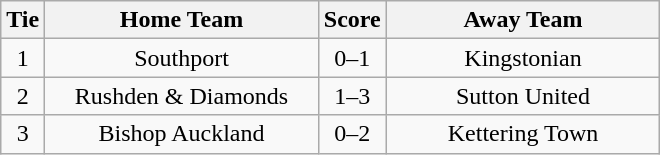<table class="wikitable" style="text-align:center;">
<tr>
<th width=20>Tie</th>
<th width=175>Home Team</th>
<th width=20>Score</th>
<th width=175>Away Team</th>
</tr>
<tr>
<td>1</td>
<td>Southport</td>
<td>0–1</td>
<td>Kingstonian</td>
</tr>
<tr>
<td>2</td>
<td>Rushden & Diamonds</td>
<td>1–3</td>
<td>Sutton United</td>
</tr>
<tr>
<td>3</td>
<td>Bishop Auckland</td>
<td>0–2</td>
<td>Kettering Town</td>
</tr>
</table>
